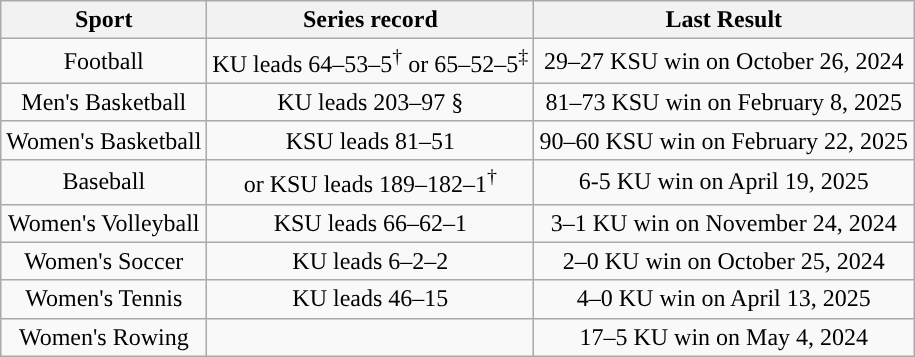<table class="wikitable">
<tr>
<th>Sport</th>
<th>Series record</th>
<th>Last Result</th>
</tr>
<tr align=center>
<td>Football</td>
<td>KU leads 64–53–5<sup>†</sup> or 65–52–5<sup>‡</sup></td>
<td>29–27 KSU win on October 26, 2024</td>
</tr>
<tr align=center>
<td>Men's Basketball</td>
<td>KU leads 203–97 §</td>
<td>81–73 KSU win on February 8, 2025</td>
</tr>
<tr align=center>
<td>Women's Basketball</td>
<td>KSU leads 81–51</td>
<td>90–60 KSU win on February 22, 2025</td>
</tr>
<tr align=center>
<td>Baseball</td>
<td KU leads 198–187–1>or KSU leads 189–182–1<sup>†</sup></td>
<td>6-5 KU win on April 19, 2025</td>
</tr>
<tr align=center>
<td>Women's Volleyball</td>
<td>KSU leads 66–62–1</td>
<td>3–1 KU win on November 24, 2024</td>
</tr>
<tr align=center>
<td>Women's Soccer</td>
<td>KU leads 6–2–2</td>
<td>2–0 KU win on October 25, 2024</td>
</tr>
<tr align=center>
<td>Women's Tennis</td>
<td>KU leads 46–15</td>
<td>4–0 KU win on April 13, 2025</td>
</tr>
<tr align=center>
<td>Women's Rowing</td>
<td></td>
<td>17–5 KU win on May 4, 2024</td>
</tr>
</table>
